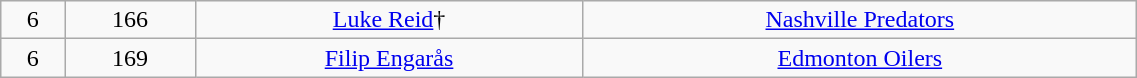<table class="wikitable" width="60%">
<tr align="center" bgcolor="">
<td>6</td>
<td>166</td>
<td><a href='#'>Luke Reid</a>†</td>
<td><a href='#'>Nashville Predators</a></td>
</tr>
<tr align="center" bgcolor="">
<td>6</td>
<td>169</td>
<td><a href='#'>Filip Engarås</a></td>
<td><a href='#'>Edmonton Oilers</a></td>
</tr>
</table>
